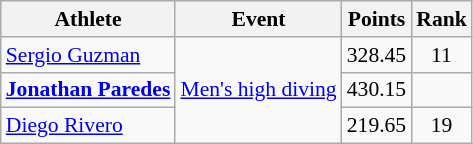<table class=wikitable style="font-size:90%;">
<tr>
<th>Athlete</th>
<th>Event</th>
<th>Points</th>
<th>Rank</th>
</tr>
<tr align=center>
<td align=left><a href='#'>Sergio Guzman</a></td>
<td align=left rowspan=3><a href='#'>Men's high diving</a></td>
<td>328.45</td>
<td>11</td>
</tr>
<tr align=center>
<td align=left><strong><a href='#'>Jonathan Paredes</a></strong></td>
<td>430.15</td>
<td></td>
</tr>
<tr align=center>
<td align=left><a href='#'>Diego Rivero</a></td>
<td>219.65</td>
<td>19</td>
</tr>
</table>
